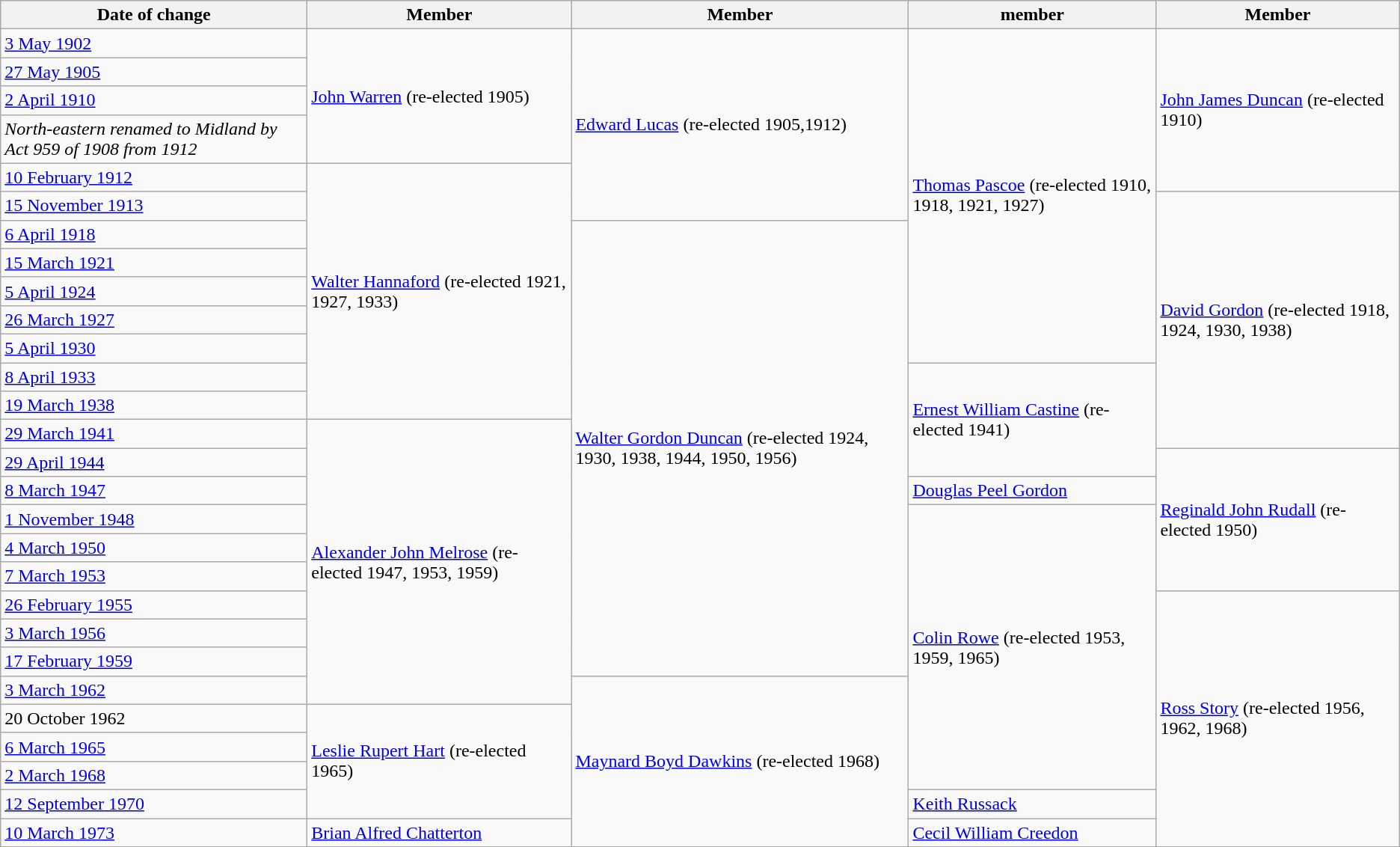<table class="wikitable">
<tr>
<th>Date of change</th>
<th>Member</th>
<th>Member</th>
<th>member</th>
<th>Member</th>
</tr>
<tr>
<td><a href='#'>3 May 1902</a></td>
<td rowspan=4><a href='#'>John Warren</a> (re-elected 1905)</td>
<td rowspan=6><a href='#'>Edward Lucas</a> (re-elected 1905,1912)</td>
<td rowspan=11><a href='#'>Thomas Pascoe</a> (re-elected 1910, 1918, 1921, 1927)</td>
<td rowspan=5><a href='#'>John James Duncan</a> (re-elected 1910)</td>
</tr>
<tr>
<td><a href='#'>27 May 1905</a></td>
</tr>
<tr>
<td><a href='#'>2 April 1910</a></td>
</tr>
<tr>
<td><em>North-eastern renamed to Midland by Act 959 of 1908 from 1912</em></td>
</tr>
<tr>
<td><a href='#'>10 February 1912</a></td>
<td rowspan=9><a href='#'>Walter Hannaford</a> (re-elected 1921, 1927, 1933)</td>
</tr>
<tr>
<td><a href='#'>15 November 1913</a></td>
<td rowspan=9><a href='#'>David Gordon</a> (re-elected 1918, 1924, 1930, 1938)</td>
</tr>
<tr>
<td><a href='#'>6 April 1918</a></td>
<td rowspan=16><a href='#'>Walter Gordon Duncan</a> (re-elected 1924, 1930, 1938, 1944, 1950, 1956)</td>
</tr>
<tr>
<td><a href='#'>15 March 1921</a></td>
</tr>
<tr>
<td><a href='#'>5 April 1924</a></td>
</tr>
<tr>
<td><a href='#'>26 March 1927</a></td>
</tr>
<tr>
<td><a href='#'>5 April 1930</a></td>
</tr>
<tr>
<td><a href='#'>8 April 1933</a></td>
<td rowspan=4><a href='#'>Ernest William Castine</a> (re-elected 1941)</td>
</tr>
<tr>
<td><a href='#'>19 March 1938</a></td>
</tr>
<tr>
<td><a href='#'>29 March 1941</a></td>
<td rowspan=10><a href='#'>Alexander John Melrose</a> (re-elected 1947, 1953, 1959)</td>
</tr>
<tr>
<td><a href='#'>29 April 1944</a></td>
<td rowspan=5><a href='#'>Reginald John Rudall</a> (re-elected 1950)</td>
</tr>
<tr>
<td><a href='#'>8 March 1947</a></td>
<td rowspan=1><a href='#'>Douglas Peel Gordon</a></td>
</tr>
<tr>
<td><a href='#'>1 November 1948</a></td>
<td rowspan=10><a href='#'>Colin Rowe</a> (re-elected 1953, 1959, 1965)</td>
</tr>
<tr>
<td><a href='#'>4 March 1950</a></td>
</tr>
<tr>
<td><a href='#'>7 March 1953</a></td>
</tr>
<tr>
<td><a href='#'>26 February 1955</a></td>
<td rowspan=9><a href='#'>Ross Story</a> (re-elected 1956, 1962, 1968)</td>
</tr>
<tr>
<td><a href='#'>3 March 1956</a></td>
</tr>
<tr>
<td><a href='#'>17 February 1959</a></td>
</tr>
<tr>
<td><a href='#'>3 March 1962</a></td>
<td rowspan=6><a href='#'>Maynard Boyd Dawkins</a> (re-elected 1968)</td>
</tr>
<tr>
<td>20 October 1962</td>
<td rowspan=4><a href='#'>Leslie Rupert Hart</a> (re-elected 1965)</td>
</tr>
<tr>
<td><a href='#'>6 March 1965</a></td>
</tr>
<tr>
<td><a href='#'>2 March 1968</a></td>
</tr>
<tr>
<td><a href='#'>12 September 1970</a></td>
<td rowspan=1><a href='#'>Keith Russack</a></td>
</tr>
<tr>
<td><a href='#'>10 March 1973</a></td>
<td><a href='#'>Brian Alfred Chatterton</a></td>
<td><a href='#'>Cecil William Creedon</a></td>
</tr>
</table>
